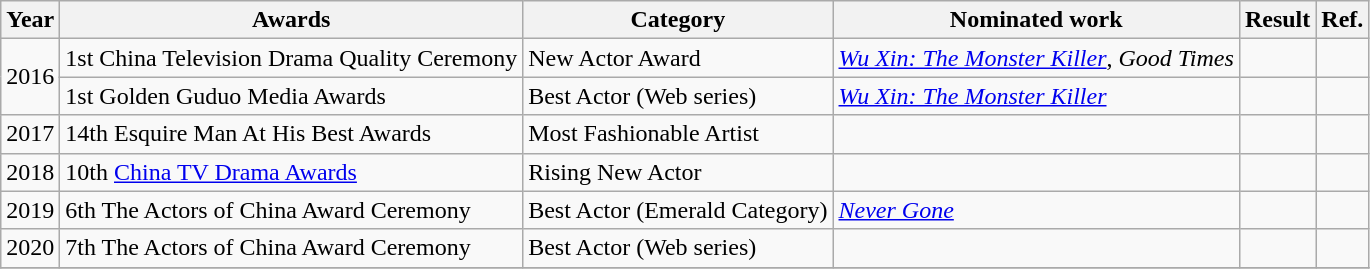<table class="wikitable">
<tr>
<th>Year</th>
<th>Awards</th>
<th>Category</th>
<th>Nominated work</th>
<th>Result</th>
<th>Ref.</th>
</tr>
<tr>
<td rowspan=2>2016</td>
<td>1st China Television Drama Quality Ceremony</td>
<td>New Actor Award</td>
<td><em><a href='#'>Wu Xin: The Monster Killer</a></em>, <em>Good Times</em></td>
<td></td>
<td></td>
</tr>
<tr>
<td>1st Golden Guduo Media Awards</td>
<td>Best Actor (Web series)</td>
<td><em><a href='#'>Wu Xin: The Monster Killer</a></em></td>
<td></td>
<td></td>
</tr>
<tr>
<td>2017</td>
<td>14th Esquire Man At His Best Awards</td>
<td>Most Fashionable Artist</td>
<td></td>
<td></td>
<td></td>
</tr>
<tr>
<td>2018</td>
<td>10th <a href='#'>China TV Drama Awards</a></td>
<td>Rising New Actor</td>
<td></td>
<td></td>
<td></td>
</tr>
<tr>
<td>2019</td>
<td>6th The Actors of China Award Ceremony</td>
<td>Best Actor (Emerald Category)</td>
<td><em><a href='#'>Never Gone</a></em></td>
<td></td>
<td></td>
</tr>
<tr>
<td>2020</td>
<td>7th The Actors of China Award Ceremony</td>
<td>Best Actor (Web series)</td>
<td></td>
<td></td>
<td></td>
</tr>
<tr>
</tr>
</table>
